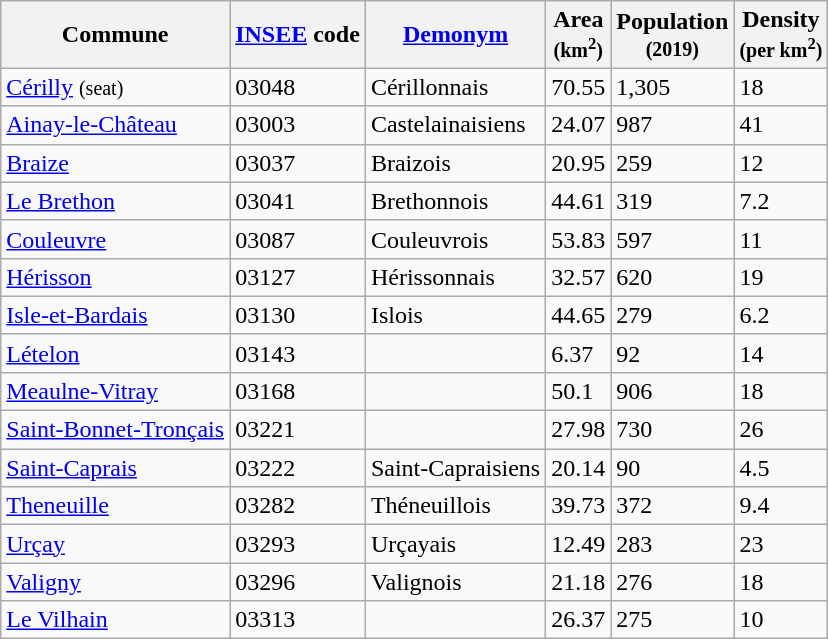<table class="wikitable">
<tr>
<th>Commune</th>
<th><a href='#'>INSEE</a> code</th>
<th><a href='#'>Demonym</a></th>
<th>Area<br><small>(km<sup>2</sup>)</small></th>
<th>Population<br><small>(2019)</small></th>
<th>Density<br><small>(per km<sup>2</sup>)</small></th>
</tr>
<tr>
<td><a href='#'>Cérilly</a> <small>(seat)</small></td>
<td>03048</td>
<td>Cérillonnais</td>
<td>70.55</td>
<td>1,305</td>
<td>18</td>
</tr>
<tr>
<td><a href='#'>Ainay-le-Château</a></td>
<td>03003</td>
<td>Castelainaisiens</td>
<td>24.07</td>
<td>987</td>
<td>41</td>
</tr>
<tr>
<td><a href='#'>Braize</a></td>
<td>03037</td>
<td>Braizois</td>
<td>20.95</td>
<td>259</td>
<td>12</td>
</tr>
<tr>
<td><a href='#'>Le Brethon</a></td>
<td>03041</td>
<td>Brethonnois</td>
<td>44.61</td>
<td>319</td>
<td>7.2</td>
</tr>
<tr>
<td><a href='#'>Couleuvre</a></td>
<td>03087</td>
<td>Couleuvrois</td>
<td>53.83</td>
<td>597</td>
<td>11</td>
</tr>
<tr>
<td><a href='#'>Hérisson</a></td>
<td>03127</td>
<td>Hérissonnais</td>
<td>32.57</td>
<td>620</td>
<td>19</td>
</tr>
<tr>
<td><a href='#'>Isle-et-Bardais</a></td>
<td>03130</td>
<td>Islois</td>
<td>44.65</td>
<td>279</td>
<td>6.2</td>
</tr>
<tr>
<td><a href='#'>Lételon</a></td>
<td>03143</td>
<td></td>
<td>6.37</td>
<td>92</td>
<td>14</td>
</tr>
<tr>
<td><a href='#'>Meaulne-Vitray</a></td>
<td>03168</td>
<td></td>
<td>50.1</td>
<td>906</td>
<td>18</td>
</tr>
<tr>
<td><a href='#'>Saint-Bonnet-Tronçais</a></td>
<td>03221</td>
<td></td>
<td>27.98</td>
<td>730</td>
<td>26</td>
</tr>
<tr>
<td><a href='#'>Saint-Caprais</a></td>
<td>03222</td>
<td>Saint-Capraisiens</td>
<td>20.14</td>
<td>90</td>
<td>4.5</td>
</tr>
<tr>
<td><a href='#'>Theneuille</a></td>
<td>03282</td>
<td>Théneuillois</td>
<td>39.73</td>
<td>372</td>
<td>9.4</td>
</tr>
<tr>
<td><a href='#'>Urçay</a></td>
<td>03293</td>
<td>Urçayais</td>
<td>12.49</td>
<td>283</td>
<td>23</td>
</tr>
<tr>
<td><a href='#'>Valigny</a></td>
<td>03296</td>
<td>Valignois</td>
<td>21.18</td>
<td>276</td>
<td>18</td>
</tr>
<tr>
<td><a href='#'>Le Vilhain</a></td>
<td>03313</td>
<td></td>
<td>26.37</td>
<td>275</td>
<td>10</td>
</tr>
</table>
